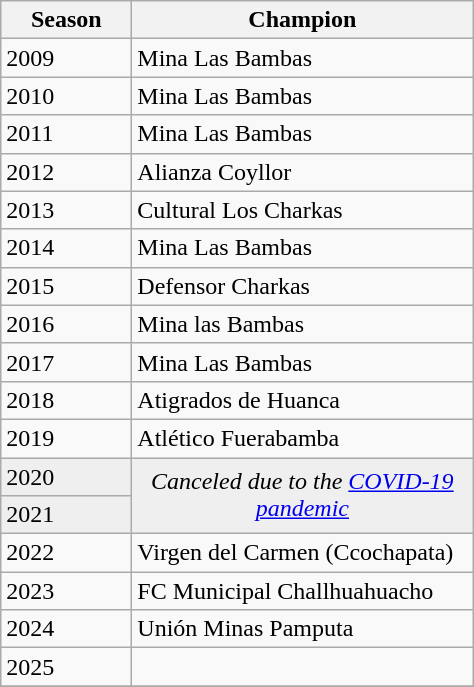<table class="wikitable sortable">
<tr>
<th width=80px>Season</th>
<th width=220px>Champion</th>
</tr>
<tr>
<td>2009</td>
<td>Mina Las Bambas</td>
</tr>
<tr>
<td>2010</td>
<td>Mina Las Bambas</td>
</tr>
<tr>
<td>2011</td>
<td>Mina Las Bambas</td>
</tr>
<tr>
<td>2012</td>
<td>Alianza Coyllor</td>
</tr>
<tr>
<td>2013</td>
<td>Cultural Los Charkas</td>
</tr>
<tr>
<td>2014</td>
<td>Mina Las Bambas</td>
</tr>
<tr>
<td>2015</td>
<td>Defensor Charkas</td>
</tr>
<tr>
<td>2016</td>
<td>Mina las Bambas</td>
</tr>
<tr>
<td>2017</td>
<td>Mina Las Bambas</td>
</tr>
<tr>
<td>2018</td>
<td>Atigrados de Huanca</td>
</tr>
<tr>
<td>2019</td>
<td>Atlético Fuerabamba</td>
</tr>
<tr bgcolor=#efefef>
<td>2020</td>
<td rowspan=2 colspan="1" align=center><em>Canceled due to the <a href='#'>COVID-19 pandemic</a></em></td>
</tr>
<tr bgcolor=#efefef>
<td>2021</td>
</tr>
<tr>
<td>2022</td>
<td>Virgen del Carmen (Ccochapata)</td>
</tr>
<tr>
<td>2023</td>
<td>FC Municipal Challhuahuacho</td>
</tr>
<tr>
<td>2024</td>
<td>Unión Minas Pamputa</td>
</tr>
<tr>
<td>2025</td>
<td></td>
</tr>
<tr>
</tr>
</table>
